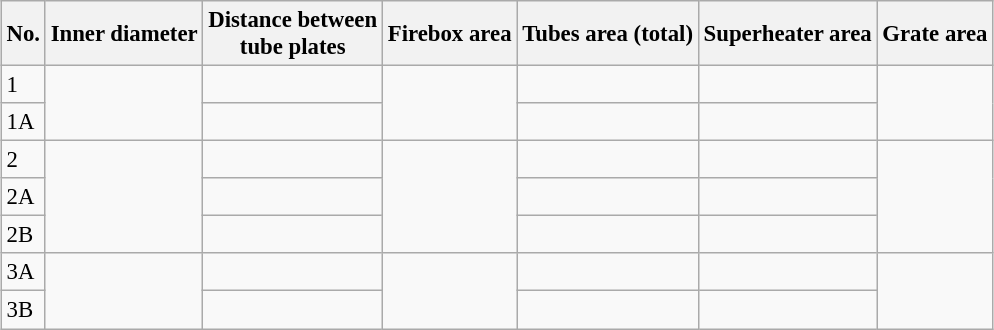<table class="wikitable" style="margin:0.5em auto; font-size:95%;">
<tr>
<th>No.</th>
<th>Inner diameter</th>
<th>Distance between<br>tube plates</th>
<th>Firebox area</th>
<th>Tubes area (total)</th>
<th>Superheater area</th>
<th>Grate area</th>
</tr>
<tr>
<td>1</td>
<td rowspan=2></td>
<td></td>
<td rowspan=2></td>
<td></td>
<td></td>
<td rowspan=2></td>
</tr>
<tr>
<td>1A</td>
<td></td>
<td></td>
<td></td>
</tr>
<tr>
<td>2</td>
<td rowspan=3></td>
<td></td>
<td rowspan=3></td>
<td></td>
<td></td>
<td rowspan=3></td>
</tr>
<tr>
<td>2A</td>
<td></td>
<td></td>
<td></td>
</tr>
<tr>
<td>2B</td>
<td></td>
<td></td>
<td></td>
</tr>
<tr>
<td>3A</td>
<td rowspan=2></td>
<td></td>
<td rowspan=2></td>
<td></td>
<td></td>
<td rowspan=2></td>
</tr>
<tr>
<td>3B</td>
<td></td>
<td></td>
<td></td>
</tr>
</table>
